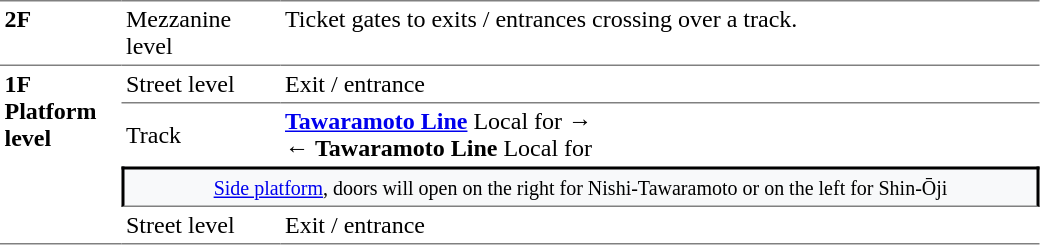<table border=0 cellspacing=0 cellpadding=3>
<tr>
<td style="border-top: 1px solid gray;" valign=top width=75><strong>2F</strong></td>
<td style="border-top: 1px solid gray;" valign=top width=100>Mezzanine level</td>
<td style="border-top: 1px solid gray;" valign=top width=475>Ticket gates to exits / entrances crossing over a track.</td>
</tr>
<tr>
<td style="border-top: 1px solid gray; border-bottom: 1px solid gray;" valign=top width=75 rowspan=4 valign=top><strong>1F Platform level</strong></td>
<td style="border-top: 1px solid gray;" valign=top width=100>Street level</td>
<td style="border-top: 1px solid gray;" valign=top width=475>Exit / entrance</td>
</tr>
<tr>
<td style="border-top: 1px solid gray;" width=100>Track</td>
<td style="border-top: 1px solid gray;" width=500> <strong><a href='#'>Tawaramoto Line</a></strong>  Local for  →<br>←  <strong>Tawaramoto Line</strong>  Local for </td>
</tr>
<tr>
<td style="border-top: 2px solid black;border-right: 2px solid black;border-left: 2px solid black;border-bottom: 1px solid gray; background-color:#f8f9fa;text-align:center;" colspan=2><small><a href='#'>Side platform</a>, doors will open on the right for Nishi-Tawaramoto or on the left for Shin-Ōji</small> </td>
</tr>
<tr>
<td style="border-bottom: 1px solid gray;" valign=top width=100>Street level</td>
<td style="border-bottom: 1px solid gray;" valign=top width=500>Exit / entrance</td>
</tr>
</table>
